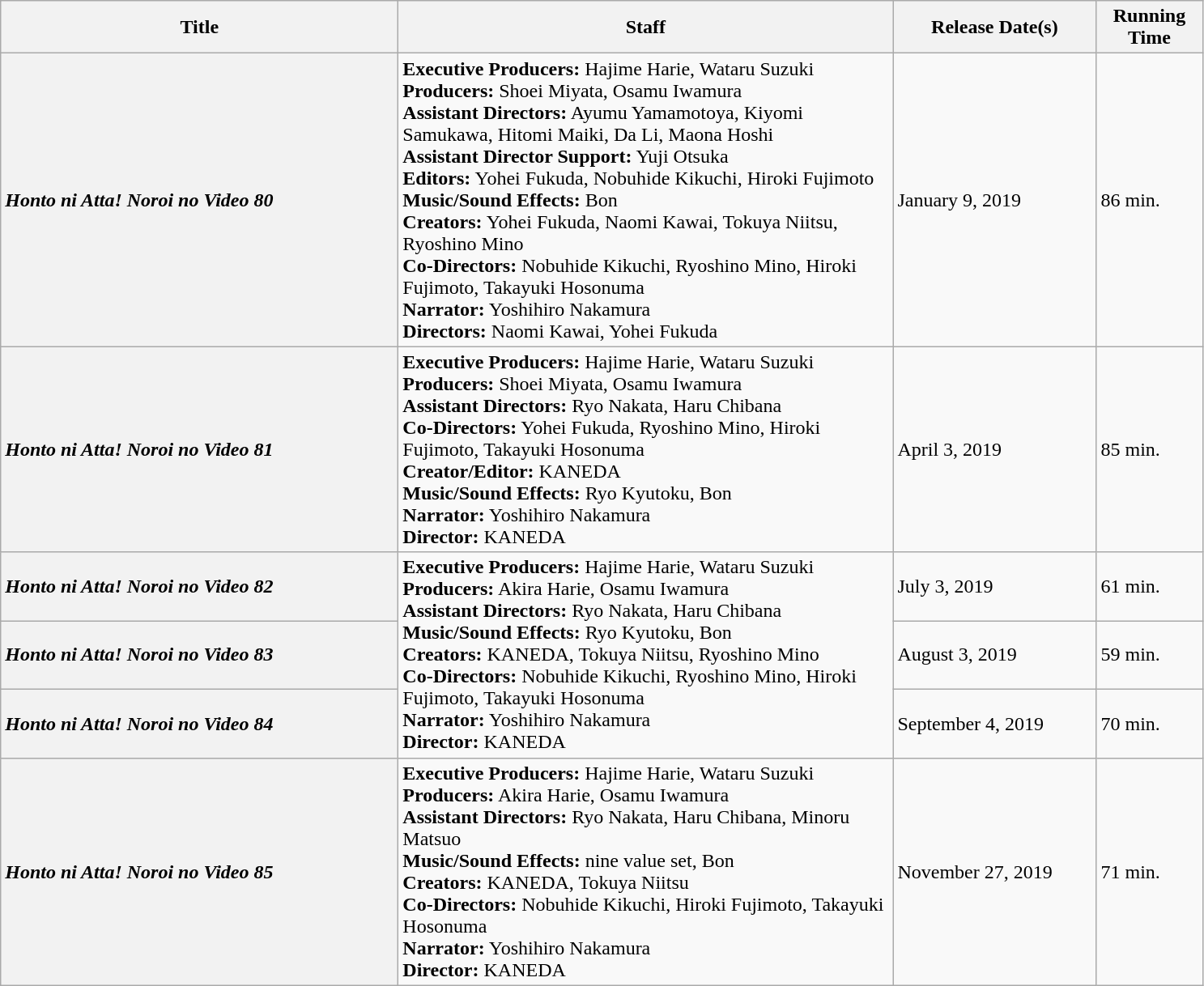<table class="wikitable mw-collapsible mw-collapsed">
<tr>
<th style=width:20.0em>Title</th>
<th style="width:25.0em">Staff</th>
<th style="width:10.0em">Release Date(s)</th>
<th style="width:5.0em">Running Time</th>
</tr>
<tr>
<th style="text-align:left"><em>Honto ni Atta! Noroi no Video 80</em></th>
<td><strong>Executive Producers:</strong> Hajime Harie, Wataru Suzuki<br><strong>Producers:</strong> Shoei Miyata, Osamu Iwamura<br><strong>Assistant Directors:</strong> Ayumu Yamamotoya, Kiyomi Samukawa, Hitomi Maiki, Da Li, Maona Hoshi<br><strong>Assistant Director Support:</strong> Yuji Otsuka<br><strong>Editors:</strong> Yohei Fukuda, Nobuhide Kikuchi, Hiroki Fujimoto<br><strong>Music/Sound Effects:</strong> Bon<br><strong>Creators:</strong> Yohei Fukuda, Naomi Kawai, Tokuya Niitsu, Ryoshino Mino<br><strong>Co-Directors:</strong> Nobuhide Kikuchi, Ryoshino Mino, Hiroki Fujimoto, Takayuki Hosonuma<br><strong>Narrator:</strong> Yoshihiro Nakamura<br><strong>Directors:</strong> Naomi Kawai, Yohei Fukuda</td>
<td>January 9, 2019</td>
<td>86 min.</td>
</tr>
<tr>
<th style="text-align:left"><em>Honto ni Atta! Noroi no Video 81</em></th>
<td><strong>Executive Producers:</strong> Hajime Harie, Wataru Suzuki<br><strong>Producers:</strong> Shoei Miyata, Osamu Iwamura<br><strong>Assistant Directors:</strong> Ryo Nakata, Haru Chibana<br><strong>Co-Directors:</strong> Yohei Fukuda, Ryoshino Mino, Hiroki Fujimoto, Takayuki Hosonuma<br><strong>Creator/Editor:</strong> KANEDA<br><strong>Music/Sound Effects:</strong> Ryo Kyutoku, Bon<br><strong>Narrator:</strong> Yoshihiro Nakamura<br><strong>Director:</strong> KANEDA</td>
<td>April 3, 2019</td>
<td>85 min.</td>
</tr>
<tr>
<th style="text-align:left"><em>Honto ni Atta! Noroi no Video 82</em></th>
<td rowspan="3"><strong>Executive Producers:</strong> Hajime Harie, Wataru Suzuki<br><strong>Producers:</strong> Akira Harie, Osamu Iwamura<br><strong>Assistant Directors:</strong> Ryo Nakata, Haru Chibana<br><strong>Music/Sound Effects:</strong> Ryo Kyutoku, Bon<br><strong>Creators:</strong> KANEDA, Tokuya Niitsu, Ryoshino Mino<br><strong>Co-Directors:</strong> Nobuhide Kikuchi, Ryoshino Mino, Hiroki Fujimoto, Takayuki Hosonuma<br><strong>Narrator:</strong> Yoshihiro Nakamura<br><strong>Director:</strong> KANEDA</td>
<td>July 3, 2019</td>
<td>61 min.</td>
</tr>
<tr>
<th style="text-align:left"><em>Honto ni Atta! Noroi no Video 83</em></th>
<td>August 3, 2019</td>
<td>59 min.</td>
</tr>
<tr>
<th style="text-align:left"><em>Honto ni Atta! Noroi no Video 84</em></th>
<td>September 4, 2019</td>
<td>70 min.</td>
</tr>
<tr>
<th style="text-align:left"><em>Honto ni Atta! Noroi no Video 85</em></th>
<td><strong>Executive Producers:</strong> Hajime Harie, Wataru Suzuki<br><strong>Producers:</strong> Akira Harie, Osamu Iwamura<br><strong>Assistant Directors:</strong> Ryo Nakata, Haru Chibana, Minoru Matsuo<br><strong>Music/Sound Effects:</strong> nine value set, Bon<br><strong>Creators:</strong> KANEDA, Tokuya Niitsu<br><strong>Co-Directors:</strong> Nobuhide Kikuchi, Hiroki Fujimoto, Takayuki Hosonuma<br><strong>Narrator:</strong> Yoshihiro Nakamura<br><strong>Director:</strong> KANEDA</td>
<td>November 27, 2019</td>
<td>71 min.</td>
</tr>
</table>
